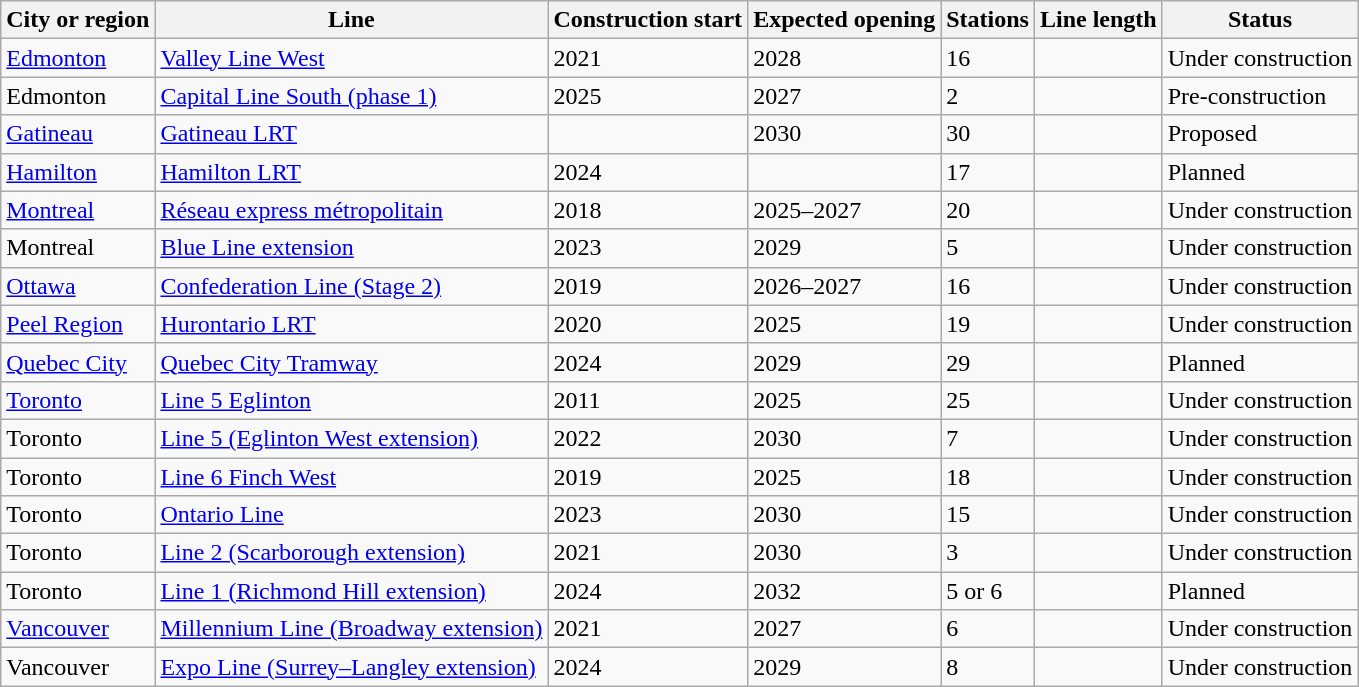<table class="wikitable sortable">
<tr>
<th>City or region</th>
<th>Line</th>
<th>Construction start</th>
<th>Expected opening</th>
<th>Stations</th>
<th>Line length</th>
<th>Status</th>
</tr>
<tr>
<td><a href='#'>Edmonton</a></td>
<td><a href='#'>Valley Line West</a></td>
<td>2021</td>
<td>2028</td>
<td>16</td>
<td></td>
<td>Under construction</td>
</tr>
<tr>
<td>Edmonton</td>
<td><a href='#'>Capital Line South (phase 1)</a></td>
<td>2025</td>
<td>2027</td>
<td>2</td>
<td></td>
<td>Pre-construction </td>
</tr>
<tr>
<td><a href='#'>Gatineau</a></td>
<td><a href='#'>Gatineau LRT</a></td>
<td></td>
<td>2030</td>
<td>30</td>
<td></td>
<td>Proposed</td>
</tr>
<tr>
<td><a href='#'>Hamilton</a></td>
<td><a href='#'>Hamilton LRT</a></td>
<td>2024</td>
<td></td>
<td>17</td>
<td></td>
<td>Planned</td>
</tr>
<tr>
<td><a href='#'>Montreal</a></td>
<td><a href='#'>Réseau express métropolitain</a></td>
<td>2018</td>
<td>2025–2027</td>
<td>20</td>
<td></td>
<td>Under construction</td>
</tr>
<tr>
<td>Montreal</td>
<td><a href='#'>Blue Line extension</a></td>
<td>2023</td>
<td>2029</td>
<td>5</td>
<td></td>
<td>Under construction</td>
</tr>
<tr>
<td><a href='#'>Ottawa</a></td>
<td><a href='#'>Confederation Line (Stage 2)</a></td>
<td>2019</td>
<td>2026–2027</td>
<td>16</td>
<td></td>
<td>Under construction</td>
</tr>
<tr>
<td><a href='#'>Peel Region</a></td>
<td><a href='#'>Hurontario LRT</a></td>
<td>2020</td>
<td>2025</td>
<td>19</td>
<td></td>
<td>Under construction</td>
</tr>
<tr>
<td><a href='#'>Quebec City</a></td>
<td><a href='#'>Quebec City Tramway</a></td>
<td>2024</td>
<td>2029</td>
<td>29</td>
<td></td>
<td>Planned</td>
</tr>
<tr>
<td><a href='#'>Toronto</a></td>
<td><a href='#'>Line 5 Eglinton</a></td>
<td>2011</td>
<td>2025</td>
<td>25</td>
<td></td>
<td>Under construction</td>
</tr>
<tr>
<td>Toronto</td>
<td><a href='#'>Line 5 (Eglinton West extension)</a></td>
<td>2022</td>
<td>2030</td>
<td>7</td>
<td></td>
<td>Under construction</td>
</tr>
<tr>
<td>Toronto</td>
<td><a href='#'>Line 6 Finch West</a></td>
<td>2019</td>
<td>2025</td>
<td>18</td>
<td></td>
<td>Under construction</td>
</tr>
<tr>
<td>Toronto</td>
<td><a href='#'>Ontario Line</a></td>
<td>2023</td>
<td>2030</td>
<td>15</td>
<td></td>
<td>Under construction</td>
</tr>
<tr>
<td>Toronto</td>
<td><a href='#'>Line 2 (Scarborough extension)</a></td>
<td>2021</td>
<td>2030</td>
<td>3</td>
<td></td>
<td>Under construction</td>
</tr>
<tr>
<td>Toronto</td>
<td><a href='#'>Line 1 (Richmond Hill extension)</a></td>
<td>2024</td>
<td>2032</td>
<td>5 or 6</td>
<td></td>
<td>Planned</td>
</tr>
<tr>
<td><a href='#'>Vancouver</a></td>
<td><a href='#'>Millennium Line (Broadway extension)</a></td>
<td>2021</td>
<td>2027</td>
<td>6</td>
<td></td>
<td>Under construction</td>
</tr>
<tr>
<td>Vancouver</td>
<td><a href='#'>Expo Line (Surrey–Langley extension)</a></td>
<td>2024</td>
<td>2029</td>
<td>8</td>
<td></td>
<td>Under construction</td>
</tr>
</table>
